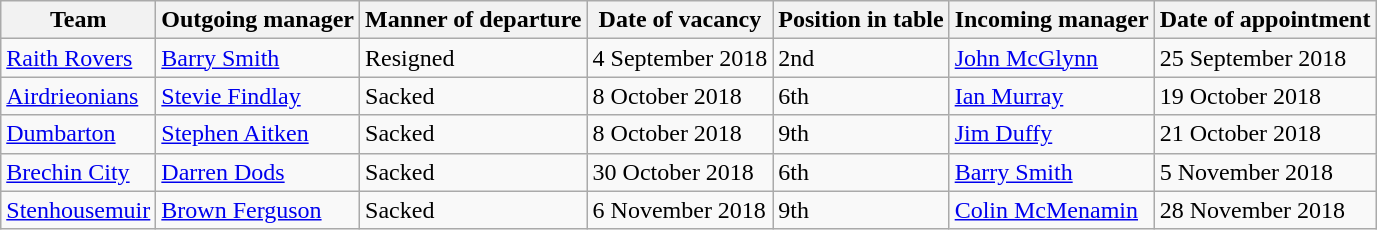<table class="wikitable sortable">
<tr>
<th>Team</th>
<th>Outgoing manager</th>
<th>Manner of departure</th>
<th>Date of vacancy</th>
<th>Position in table</th>
<th>Incoming manager</th>
<th>Date of appointment</th>
</tr>
<tr>
<td><a href='#'>Raith Rovers</a></td>
<td> <a href='#'>Barry Smith</a></td>
<td>Resigned</td>
<td>4 September 2018</td>
<td>2nd</td>
<td> <a href='#'>John McGlynn</a></td>
<td>25 September 2018</td>
</tr>
<tr>
<td><a href='#'>Airdrieonians</a></td>
<td> <a href='#'>Stevie Findlay</a></td>
<td>Sacked</td>
<td>8 October 2018</td>
<td>6th</td>
<td> <a href='#'>Ian Murray</a></td>
<td>19 October 2018</td>
</tr>
<tr>
<td><a href='#'>Dumbarton</a></td>
<td> <a href='#'>Stephen Aitken</a></td>
<td>Sacked</td>
<td>8 October 2018</td>
<td>9th</td>
<td> <a href='#'>Jim Duffy</a></td>
<td>21 October 2018</td>
</tr>
<tr>
<td><a href='#'>Brechin City</a></td>
<td> <a href='#'>Darren Dods</a></td>
<td>Sacked</td>
<td>30 October 2018</td>
<td>6th</td>
<td> <a href='#'>Barry Smith</a></td>
<td>5 November 2018</td>
</tr>
<tr>
<td><a href='#'>Stenhousemuir</a></td>
<td> <a href='#'>Brown Ferguson</a></td>
<td>Sacked</td>
<td>6 November 2018</td>
<td>9th</td>
<td> <a href='#'>Colin McMenamin</a></td>
<td>28 November 2018</td>
</tr>
</table>
